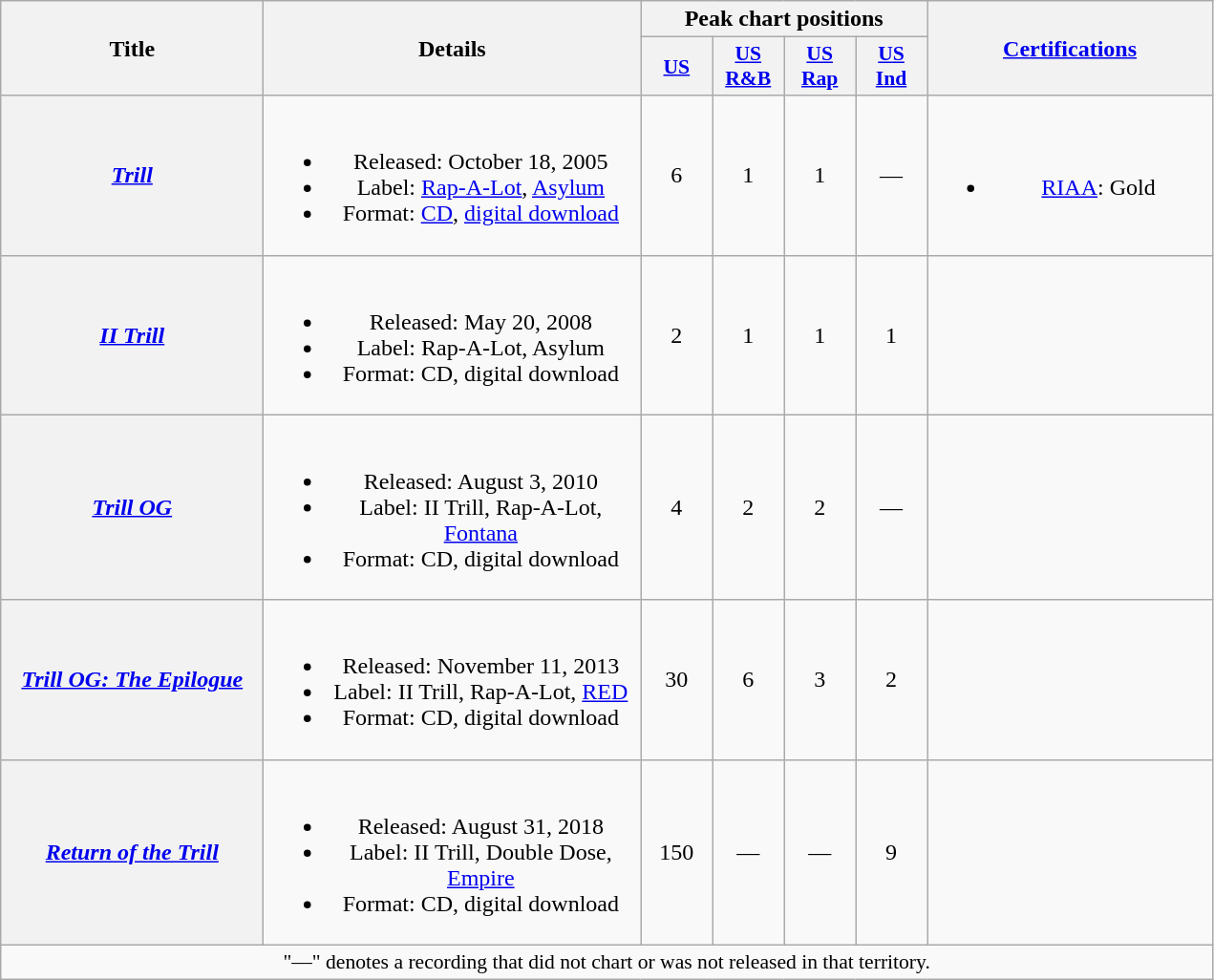<table class="wikitable plainrowheaders" style="text-align:center;">
<tr>
<th scope="col" rowspan="2" style="width:11em;">Title</th>
<th scope="col" rowspan="2" style="width:16em;">Details</th>
<th scope="col" colspan="4">Peak chart positions</th>
<th scope="col" rowspan="2" style="width:12em;"><a href='#'>Certifications</a></th>
</tr>
<tr>
<th scope="col" style="width:3em;font-size:90%;"><a href='#'>US</a></th>
<th scope="col" style="width:3em;font-size:90%;"><a href='#'>US<br>R&B</a></th>
<th scope="col" style="width:3em;font-size:90%;"><a href='#'>US<br>Rap</a></th>
<th scope="col" style="width:3em;font-size:90%;"><a href='#'>US<br>Ind</a></th>
</tr>
<tr>
<th scope="row"><em><a href='#'>Trill</a></em></th>
<td><br><ul><li>Released: October 18, 2005</li><li>Label: <a href='#'>Rap-A-Lot</a>, <a href='#'>Asylum</a></li><li>Format: <a href='#'>CD</a>, <a href='#'>digital download</a></li></ul></td>
<td>6</td>
<td>1</td>
<td>1</td>
<td>—</td>
<td><br><ul><li><a href='#'>RIAA</a>: Gold</li></ul></td>
</tr>
<tr>
<th scope="row"><em><a href='#'>II Trill</a></em></th>
<td><br><ul><li>Released: May 20, 2008</li><li>Label: Rap-A-Lot, Asylum</li><li>Format: CD, digital download</li></ul></td>
<td>2</td>
<td>1</td>
<td>1</td>
<td>1</td>
<td></td>
</tr>
<tr>
<th scope="row"><em><a href='#'>Trill OG</a></em></th>
<td><br><ul><li>Released: August 3, 2010</li><li>Label: II Trill, Rap-A-Lot, <a href='#'>Fontana</a></li><li>Format: CD, digital download</li></ul></td>
<td>4</td>
<td>2</td>
<td>2</td>
<td>—</td>
<td></td>
</tr>
<tr>
<th scope="row"><em><a href='#'>Trill OG: The Epilogue</a></em></th>
<td><br><ul><li>Released: November 11, 2013</li><li>Label: II Trill, Rap-A-Lot, <a href='#'>RED</a></li><li>Format: CD, digital download</li></ul></td>
<td>30</td>
<td>6</td>
<td>3</td>
<td>2</td>
<td></td>
</tr>
<tr>
<th scope="row"><em><a href='#'>Return of the Trill</a></em></th>
<td><br><ul><li>Released: August 31, 2018</li><li>Label: II Trill, Double Dose, <a href='#'>Empire</a></li><li>Format: CD, digital download</li></ul></td>
<td>150</td>
<td>—</td>
<td>—</td>
<td>9</td>
<td></td>
</tr>
<tr>
<td colspan="9" style="font-size:90%">"—" denotes a recording that did not chart or was not released in that territory.</td>
</tr>
</table>
